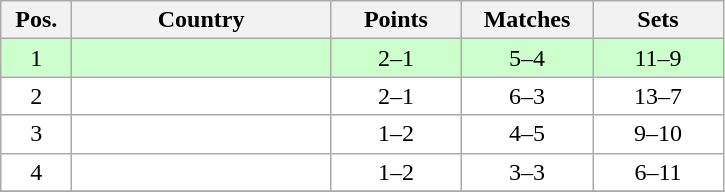<table class="wikitable" style="text-align:center;">
<tr>
<th width=40>Pos.</th>
<th width=165>Country</th>
<th width=80>Points</th>
<th width=80>Matches</th>
<th width=80>Sets</th>
</tr>
<tr style="background:#ccffcc;">
<td>1</td>
<td style="text-align:left;"></td>
<td>2–1</td>
<td>5–4</td>
<td>11–9</td>
</tr>
<tr style="background:#ffffff;">
<td>2</td>
<td style="text-align:left;"></td>
<td>2–1</td>
<td>6–3</td>
<td>13–7</td>
</tr>
<tr style="background:#ffffff;">
<td>3</td>
<td style="text-align:left;"></td>
<td>1–2</td>
<td>4–5</td>
<td>9–10</td>
</tr>
<tr style="background:#ffffff;">
<td>4</td>
<td style="text-align:left;"></td>
<td>1–2</td>
<td>3–3</td>
<td>6–11</td>
</tr>
<tr style="background:#ffffff;">
</tr>
</table>
